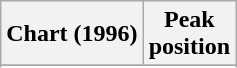<table class="wikitable sortable plainrowheaders" style="text-align:center">
<tr>
<th scope="col">Chart (1996)</th>
<th scope="col">Peak<br>position</th>
</tr>
<tr>
</tr>
<tr>
</tr>
</table>
